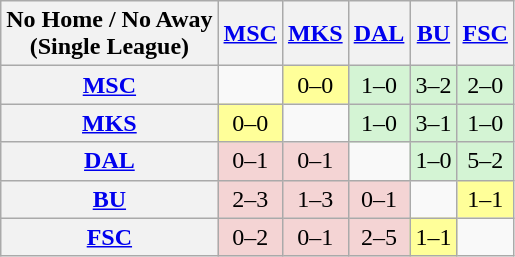<table class="wikitable" style="text-align:center">
<tr>
<th>No Home / No Away <br> (Single League)</th>
<th><a href='#'>MSC</a></th>
<th><a href='#'>MKS</a></th>
<th><a href='#'>DAL</a></th>
<th><a href='#'>BU</a></th>
<th><a href='#'>FSC</a></th>
</tr>
<tr>
<th><a href='#'>MSC</a></th>
<td></td>
<td style="background-color:#ffff99">0–0</td>
<td style="background-color:#d4f4d4">1–0</td>
<td style="background-color:#d4f4d4">3–2</td>
<td style="background-color:#d4f4d4">2–0</td>
</tr>
<tr>
<th><a href='#'>MKS</a></th>
<td style="background-color:#ffff99">0–0</td>
<td></td>
<td style="background-color:#d4f4d4">1–0</td>
<td style="background-color:#d4f4d4">3–1</td>
<td style="background-color:#d4f4d4">1–0</td>
</tr>
<tr>
<th><a href='#'>DAL</a></th>
<td style="background-color:#f4d4d4">0–1</td>
<td style="background-color:#f4d4d4">0–1</td>
<td></td>
<td style="background-color:#d4f4d4">1–0</td>
<td style="background-color:#d4f4d4">5–2</td>
</tr>
<tr>
<th><a href='#'>BU</a></th>
<td style="background-color:#f4d4d4">2–3</td>
<td style="background-color:#f4d4d4">1–3</td>
<td style="background-color:#f4d4d4">0–1</td>
<td></td>
<td style="background-color:#ffff99">1–1</td>
</tr>
<tr>
<th><a href='#'>FSC</a></th>
<td style="background-color:#f4d4d4">0–2</td>
<td style="background-color:#f4d4d4">0–1</td>
<td style="background-color:#f4d4d4">2–5</td>
<td style="background-color:#ffff99">1–1</td>
<td></td>
</tr>
</table>
